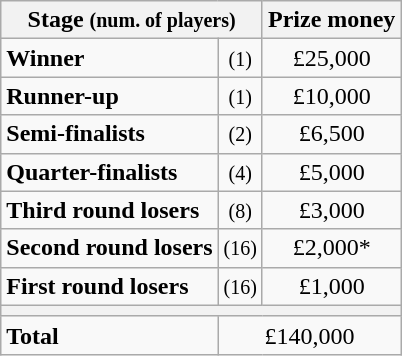<table class="wikitable">
<tr>
<th colspan=2>Stage <small>(num. of players)</small></th>
<th>Prize money</th>
</tr>
<tr>
<td><strong>Winner</strong></td>
<td align=center><small>(1)</small></td>
<td align=center>£25,000</td>
</tr>
<tr>
<td><strong>Runner-up</strong></td>
<td align=center><small>(1)</small></td>
<td align=center>£10,000</td>
</tr>
<tr>
<td><strong>Semi-finalists</strong></td>
<td align=center><small>(2)</small></td>
<td align=center>£6,500</td>
</tr>
<tr>
<td><strong>Quarter-finalists</strong></td>
<td align=center><small>(4)</small></td>
<td align=center>£5,000</td>
</tr>
<tr>
<td><strong>Third round losers</strong></td>
<td align=center><small>(8)</small></td>
<td align=center>£3,000</td>
</tr>
<tr>
<td><strong>Second round losers</strong></td>
<td align=center><small>(16)</small></td>
<td align=center>£2,000*</td>
</tr>
<tr>
<td><strong>First round losers</strong></td>
<td align=center><small>(16)</small></td>
<td align=center>£1,000</td>
</tr>
<tr>
<th colspan=3></th>
</tr>
<tr>
<td><strong>Total</strong></td>
<td align=center colspan=2>£140,000</td>
</tr>
</table>
